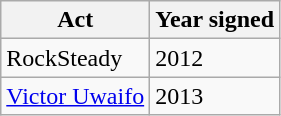<table class="wikitable">
<tr>
<th>Act</th>
<th>Year signed</th>
</tr>
<tr>
<td>RockSteady</td>
<td>2012</td>
</tr>
<tr>
<td><a href='#'>Victor Uwaifo</a></td>
<td rowspan="1">2013</td>
</tr>
</table>
